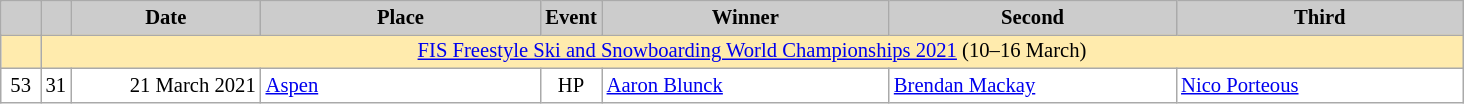<table class="wikitable plainrowheaders" style="background:#fff; font-size:86%; line-height:16px; border:grey solid 1px; border-collapse:collapse;">
<tr>
<th scope="col" style="background:#ccc; width:20px;"></th>
<th scope="col" style="background:#ccc; width=30 px;"></th>
<th scope="col" style="background:#ccc; width:120px;">Date</th>
<th scope="col" style="background:#ccc; width:180px;">Place</th>
<th scope="col" style="background:#ccc; width:15px;">Event</th>
<th scope="col" style="background:#ccc; width:185px;">Winner</th>
<th scope="col" style="background:#ccc; width:185px;">Second</th>
<th scope="col" style="background:#ccc; width:185px;">Third</th>
</tr>
<tr style="background:#FFEBAD">
<td></td>
<td align="center" colspan="7"><a href='#'>FIS Freestyle Ski and Snowboarding World Championships 2021</a>  (10–16 March)</td>
</tr>
<tr>
<td align="center">53</td>
<td align="center">31</td>
<td align="right">21 March 2021</td>
<td> <a href='#'>Aspen</a></td>
<td align="center">HP</td>
<td> <a href='#'>Aaron Blunck</a></td>
<td> <a href='#'>Brendan Mackay</a></td>
<td> <a href='#'>Nico Porteous</a></td>
</tr>
</table>
